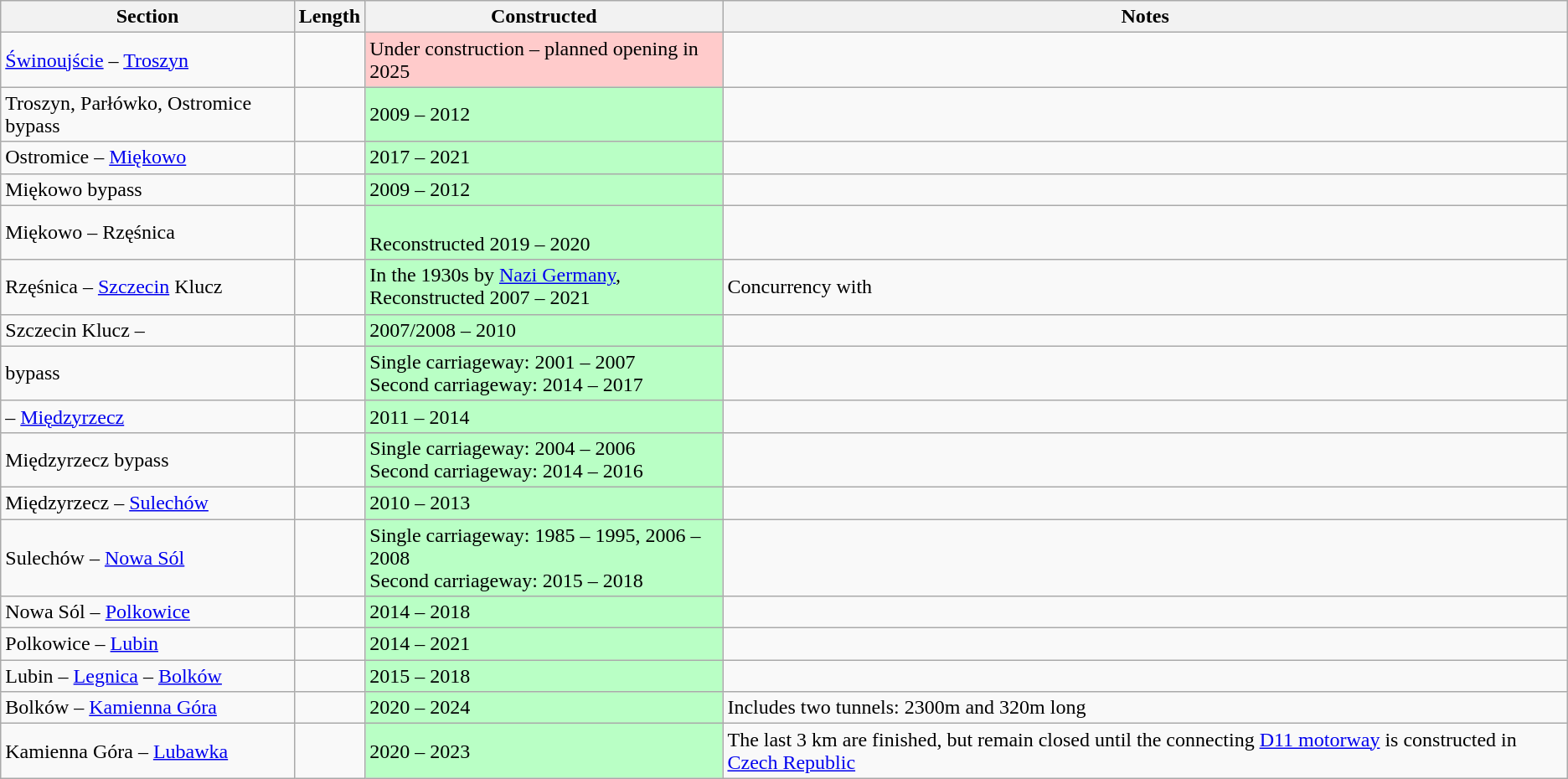<table class="wikitable">
<tr>
<th>Section</th>
<th>Length</th>
<th>Constructed</th>
<th>Notes</th>
</tr>
<tr>
<td><a href='#'>Świnoujście</a> – <a href='#'>Troszyn</a></td>
<td></td>
<td bgcolor="#FFCBCB">Under construction – planned opening in 2025</td>
<td></td>
</tr>
<tr>
<td>Troszyn, Parłówko, Ostromice bypass</td>
<td></td>
<td bgcolor="#B9FFC5">2009 – 2012</td>
<td></td>
</tr>
<tr>
<td>Ostromice – <a href='#'>Miękowo</a></td>
<td></td>
<td bgcolor="#B9FFC5">2017 – 2021</td>
<td></td>
</tr>
<tr>
<td>Miękowo bypass</td>
<td></td>
<td bgcolor="#B9FFC5">2009 – 2012</td>
<td></td>
</tr>
<tr>
<td>Miękowo – Rzęśnica</td>
<td></td>
<td bgcolor="#B9FFC5"><br>Reconstructed 2019 – 2020</td>
<td></td>
</tr>
<tr>
<td>Rzęśnica – <a href='#'>Szczecin</a> Klucz</td>
<td></td>
<td bgcolor="#B9FFC5">In the 1930s by <a href='#'>Nazi Germany</a>,<br>Reconstructed 2007 – 2021</td>
<td>Concurrency with </td>
</tr>
<tr>
<td>Szczecin Klucz – </td>
<td></td>
<td bgcolor="#B9FFC5">2007/2008 – 2010</td>
<td></td>
</tr>
<tr>
<td> bypass</td>
<td></td>
<td bgcolor="#B9FFC5">Single carriageway: 2001 – 2007<br>Second carriageway: 2014 – 2017</td>
<td></td>
</tr>
<tr>
<td> – <a href='#'>Międzyrzecz</a></td>
<td></td>
<td bgcolor="#B9FFC5">2011 – 2014</td>
<td></td>
</tr>
<tr>
<td>Międzyrzecz bypass</td>
<td></td>
<td bgcolor="#B9FFC5">Single carriageway: 2004 – 2006<br>Second carriageway: 2014 – 2016</td>
<td></td>
</tr>
<tr>
<td>Międzyrzecz – <a href='#'>Sulechów</a></td>
<td></td>
<td bgcolor="#B9FFC5">2010 – 2013</td>
<td></td>
</tr>
<tr>
<td>Sulechów – <a href='#'>Nowa Sól</a></td>
<td></td>
<td bgcolor="#B9FFC5">Single carriageway: 1985 – 1995, 2006 – 2008<br>Second carriageway: 2015 – 2018</td>
<td></td>
</tr>
<tr>
<td>Nowa Sól – <a href='#'>Polkowice</a></td>
<td></td>
<td bgcolor="#B9FFC5">2014 – 2018</td>
<td></td>
</tr>
<tr>
<td>Polkowice – <a href='#'>Lubin</a></td>
<td></td>
<td bgcolor="#B9FFC5">2014 – 2021</td>
</tr>
<tr>
<td>Lubin – <a href='#'>Legnica</a> – <a href='#'>Bolków</a></td>
<td></td>
<td bgcolor="#B9FFC5">2015 – 2018</td>
<td></td>
</tr>
<tr>
<td>Bolków – <a href='#'>Kamienna Góra</a></td>
<td></td>
<td bgcolor="B9FFC5">2020 – 2024</td>
<td>Includes two tunnels: 2300m and 320m long</td>
</tr>
<tr>
<td>Kamienna Góra – <a href='#'>Lubawka</a></td>
<td></td>
<td bgcolor="#B9FFC5">2020 – 2023</td>
<td>The last 3 km are finished, but remain closed until the connecting <a href='#'>D11 motorway</a> is constructed in <a href='#'>Czech Republic</a></td>
</tr>
</table>
